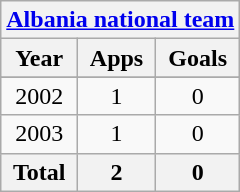<table class="wikitable" style="text-align:center">
<tr>
<th colspan=3><a href='#'>Albania national team</a></th>
</tr>
<tr>
<th>Year</th>
<th>Apps</th>
<th>Goals</th>
</tr>
<tr>
</tr>
<tr>
<td>2002</td>
<td>1</td>
<td>0</td>
</tr>
<tr>
<td>2003</td>
<td>1</td>
<td>0</td>
</tr>
<tr>
<th>Total</th>
<th>2</th>
<th>0</th>
</tr>
</table>
